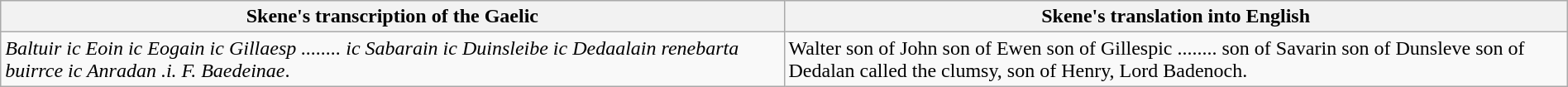<table class="wikitable" width=100%>
<tr>
<th width=50%><strong>Skene's transcription of the Gaelic</strong></th>
<th width=50%><strong>Skene's translation into English</strong></th>
</tr>
<tr>
<td><em>Baltuir ic Eoin ic Eogain ic Gillaesp ........ ic Sabarain ic Duinsleibe ic Dedaalain renebarta buirrce ic Anradan .i. F. Baedeinae</em>.</td>
<td>Walter son of John son of Ewen son of Gillespic ........ son of Savarin son of Dunsleve son of Dedalan called the clumsy, son of Henry, Lord Badenoch.</td>
</tr>
</table>
